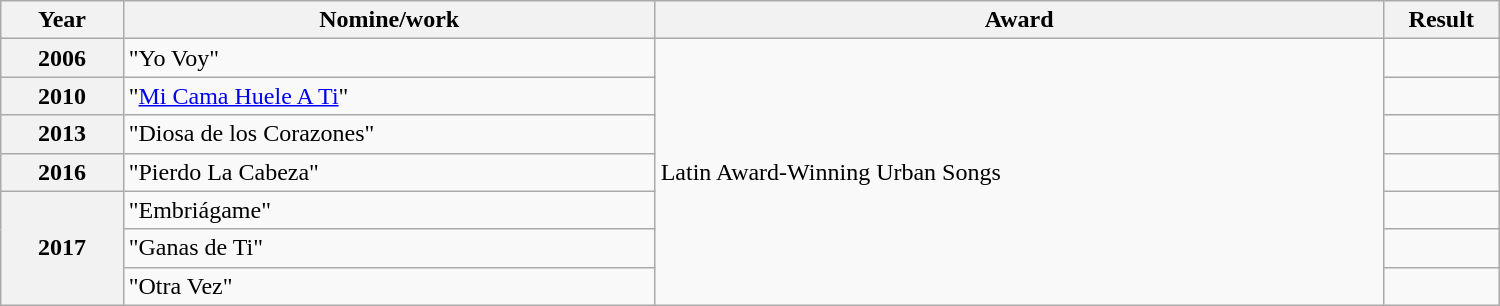<table class="wikitable plainrowheaders" width="1000">
<tr>
<th>Year</th>
<th>Nomine/work</th>
<th>Award</th>
<th width="70">Result</th>
</tr>
<tr>
<th scope="row">2006</th>
<td>"Yo Voy"</td>
<td rowspan="7">Latin Award-Winning Urban Songs</td>
<td></td>
</tr>
<tr>
<th scope="row">2010</th>
<td>"<a href='#'>Mi Cama Huele A Ti</a>"</td>
<td></td>
</tr>
<tr>
<th scope="row">2013</th>
<td>"Diosa de los Corazones"</td>
<td></td>
</tr>
<tr>
<th scope="row">2016</th>
<td>"Pierdo La Cabeza"</td>
<td></td>
</tr>
<tr>
<th Scope="row" rowspan="3">2017</th>
<td>"Embriágame"</td>
<td></td>
</tr>
<tr>
<td>"Ganas de Ti"</td>
<td></td>
</tr>
<tr>
<td>"Otra Vez"</td>
<td></td>
</tr>
</table>
